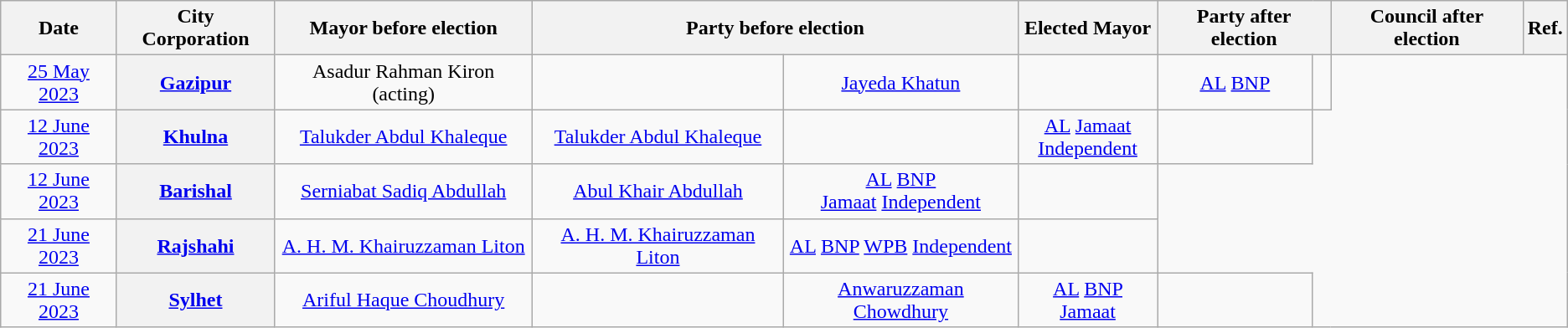<table class="wikitable sortable" style="text-align:center;">
<tr>
<th>Date</th>
<th>City Corporation</th>
<th>Mayor before election</th>
<th colspan="2">Party before election</th>
<th>Elected Mayor</th>
<th colspan="2">Party after election</th>
<th>Council after election</th>
<th>Ref.</th>
</tr>
<tr>
<td><a href='#'>25 May 2023</a></td>
<th><a href='#'>Gazipur</a></th>
<td>Asadur Rahman Kiron (acting)</td>
<td></td>
<td><a href='#'>Jayeda Khatun</a></td>
<td></td>
<td><a href='#'>AL</a>  <a href='#'>BNP</a> </td>
<td></td>
</tr>
<tr>
<td><a href='#'>12 June 2023</a></td>
<th><a href='#'>Khulna</a></th>
<td><a href='#'>Talukder Abdul Khaleque</a></td>
<td><a href='#'>Talukder Abdul Khaleque</a></td>
<td></td>
<td><a href='#'>AL</a>  <a href='#'>Jamaat</a> <br><a href='#'>Independent</a> </td>
<td></td>
</tr>
<tr>
<td><a href='#'>12 June 2023</a></td>
<th><a href='#'>Barishal</a></th>
<td><a href='#'>Serniabat Sadiq Abdullah</a></td>
<td><a href='#'>Abul Khair Abdullah</a></td>
<td><a href='#'>AL</a>  <a href='#'>BNP</a><br> <a href='#'>Jamaat</a>  <a href='#'>Independent</a> </td>
<td></td>
</tr>
<tr>
<td><a href='#'>21 June 2023</a></td>
<th><a href='#'>Rajshahi</a></th>
<td><a href='#'>A. H. M. Khairuzzaman Liton</a></td>
<td><a href='#'>A. H. M. Khairuzzaman Liton</a></td>
<td><a href='#'>AL</a>  <a href='#'>BNP</a>  <a href='#'>WPB</a>  <a href='#'>Independent</a> </td>
<td></td>
</tr>
<tr>
<td><a href='#'>21 June 2023</a></td>
<th><a href='#'>Sylhet</a></th>
<td><a href='#'>Ariful Haque Choudhury</a></td>
<td></td>
<td><a href='#'>Anwaruzzaman Chowdhury</a></td>
<td><a href='#'>AL</a>  <a href='#'>BNP</a>  <a href='#'>Jamaat</a> </td>
<td></td>
</tr>
</table>
